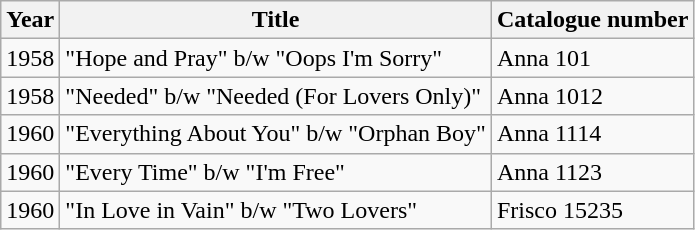<table class="wikitable">
<tr>
<th>Year</th>
<th>Title</th>
<th>Catalogue number</th>
</tr>
<tr>
<td>1958</td>
<td>"Hope and Pray" b/w "Oops I'm Sorry"</td>
<td>Anna 101</td>
</tr>
<tr>
<td>1958</td>
<td>"Needed" b/w "Needed (For Lovers Only)"</td>
<td>Anna 1012</td>
</tr>
<tr>
<td>1960</td>
<td>"Everything About You" b/w "Orphan Boy"</td>
<td>Anna 1114</td>
</tr>
<tr>
<td>1960</td>
<td>"Every Time" b/w "I'm Free"</td>
<td>Anna 1123</td>
</tr>
<tr>
<td>1960</td>
<td>"In Love in Vain" b/w "Two Lovers"</td>
<td>Frisco 15235</td>
</tr>
</table>
